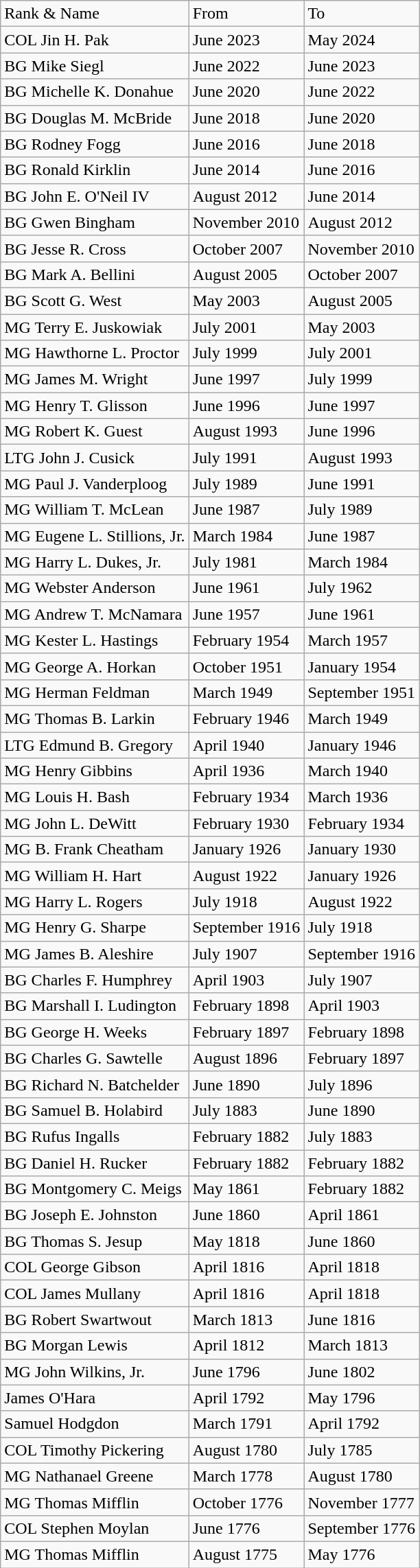<table class="wikitable">
<tr>
<td>Rank & Name</td>
<td>From</td>
<td>To</td>
</tr>
<tr>
<td>COL Jin H. Pak</td>
<td>June 2023</td>
<td>May 2024</td>
</tr>
<tr>
<td>BG Mike Siegl</td>
<td>June 2022</td>
<td>June 2023</td>
</tr>
<tr>
<td>BG Michelle K. Donahue</td>
<td>June 2020</td>
<td>June 2022</td>
</tr>
<tr>
<td>BG Douglas M. McBride</td>
<td>June 2018</td>
<td>June 2020</td>
</tr>
<tr>
<td>BG Rodney Fogg</td>
<td>June 2016</td>
<td>June 2018</td>
</tr>
<tr>
<td>BG Ronald Kirklin</td>
<td>June 2014</td>
<td>June 2016</td>
</tr>
<tr>
<td>BG John E. O'Neil IV</td>
<td>August 2012</td>
<td>June 2014</td>
</tr>
<tr>
<td>BG Gwen Bingham</td>
<td>November 2010</td>
<td>August 2012</td>
</tr>
<tr>
<td>BG Jesse R. Cross</td>
<td>October 2007</td>
<td>November 2010</td>
</tr>
<tr>
<td>BG Mark A. Bellini</td>
<td>August 2005</td>
<td>October 2007</td>
</tr>
<tr>
<td>BG Scott G. West</td>
<td>May 2003</td>
<td>August 2005</td>
</tr>
<tr>
<td>MG Terry E. Juskowiak</td>
<td>July 2001</td>
<td>May 2003</td>
</tr>
<tr>
<td>MG Hawthorne L. Proctor</td>
<td>July 1999</td>
<td>July 2001</td>
</tr>
<tr>
<td>MG James M. Wright</td>
<td>June 1997</td>
<td>July 1999</td>
</tr>
<tr>
<td>MG Henry T. Glisson</td>
<td>June 1996</td>
<td>June 1997</td>
</tr>
<tr>
<td>MG Robert K. Guest</td>
<td>August 1993</td>
<td>June 1996</td>
</tr>
<tr>
<td>LTG John J. Cusick</td>
<td>July 1991</td>
<td>August 1993</td>
</tr>
<tr>
<td>MG Paul J. Vanderploog</td>
<td>July 1989</td>
<td>June 1991</td>
</tr>
<tr>
<td>MG William T. McLean</td>
<td>June 1987</td>
<td>July 1989</td>
</tr>
<tr>
<td>MG Eugene L. Stillions, Jr.</td>
<td>March 1984</td>
<td>June 1987</td>
</tr>
<tr>
<td>MG Harry L. Dukes, Jr.</td>
<td>July 1981</td>
<td>March 1984</td>
</tr>
<tr>
<td>MG Webster Anderson</td>
<td>June 1961</td>
<td>July 1962</td>
</tr>
<tr>
<td>MG Andrew T. McNamara</td>
<td>June 1957</td>
<td>June 1961</td>
</tr>
<tr>
<td>MG Kester L. Hastings</td>
<td>February 1954</td>
<td>March 1957</td>
</tr>
<tr>
<td>MG George A. Horkan</td>
<td>October 1951</td>
<td>January 1954</td>
</tr>
<tr>
<td>MG Herman Feldman</td>
<td>March 1949</td>
<td>September 1951</td>
</tr>
<tr>
<td>MG Thomas B. Larkin</td>
<td>February 1946</td>
<td>March 1949</td>
</tr>
<tr>
<td>LTG Edmund B. Gregory</td>
<td>April 1940</td>
<td>January 1946</td>
</tr>
<tr>
<td>MG Henry Gibbins</td>
<td>April 1936</td>
<td>March 1940</td>
</tr>
<tr>
<td>MG Louis H. Bash</td>
<td>February 1934</td>
<td>March 1936</td>
</tr>
<tr>
<td>MG John L. DeWitt</td>
<td>February 1930</td>
<td>February 1934</td>
</tr>
<tr>
<td>MG B. Frank Cheatham</td>
<td>January 1926</td>
<td>January 1930</td>
</tr>
<tr>
<td>MG William H. Hart</td>
<td>August 1922</td>
<td>January 1926</td>
</tr>
<tr>
<td>MG Harry L. Rogers</td>
<td>July 1918</td>
<td>August 1922</td>
</tr>
<tr>
<td>MG Henry G. Sharpe</td>
<td>September 1916</td>
<td>July 1918</td>
</tr>
<tr>
<td>MG James B. Aleshire</td>
<td>July 1907</td>
<td>September 1916</td>
</tr>
<tr>
<td>BG Charles F. Humphrey</td>
<td>April 1903</td>
<td>July 1907</td>
</tr>
<tr>
<td>BG Marshall I. Ludington</td>
<td>February 1898</td>
<td>April 1903</td>
</tr>
<tr>
<td>BG George H. Weeks</td>
<td>February 1897</td>
<td>February 1898</td>
</tr>
<tr>
<td>BG Charles G. Sawtelle</td>
<td>August 1896</td>
<td>February 1897</td>
</tr>
<tr>
<td>BG Richard N. Batchelder</td>
<td>June 1890</td>
<td>July 1896</td>
</tr>
<tr>
<td>BG Samuel B. Holabird</td>
<td>July 1883</td>
<td>June 1890</td>
</tr>
<tr>
<td>BG Rufus Ingalls</td>
<td>February 1882</td>
<td>July 1883</td>
</tr>
<tr>
<td>BG Daniel H. Rucker</td>
<td>February 1882</td>
<td>February 1882</td>
</tr>
<tr>
<td>BG Montgomery C. Meigs</td>
<td>May 1861</td>
<td>February 1882</td>
</tr>
<tr>
<td>BG Joseph E. Johnston</td>
<td>June 1860</td>
<td>April 1861</td>
</tr>
<tr>
<td>BG Thomas S. Jesup</td>
<td>May 1818</td>
<td>June 1860</td>
</tr>
<tr>
<td>COL George Gibson</td>
<td>April 1816</td>
<td>April 1818</td>
</tr>
<tr>
<td>COL James Mullany</td>
<td>April 1816</td>
<td>April 1818</td>
</tr>
<tr>
<td>BG Robert Swartwout</td>
<td>March 1813</td>
<td>June 1816</td>
</tr>
<tr>
<td>BG Morgan Lewis</td>
<td>April 1812</td>
<td>March 1813</td>
</tr>
<tr>
<td>MG John Wilkins, Jr.</td>
<td>June 1796</td>
<td>June 1802</td>
</tr>
<tr>
<td>James O'Hara</td>
<td>April 1792</td>
<td>May 1796</td>
</tr>
<tr>
<td>Samuel Hodgdon</td>
<td>March 1791</td>
<td>April 1792</td>
</tr>
<tr>
<td>COL Timothy Pickering</td>
<td>August 1780</td>
<td>July 1785</td>
</tr>
<tr>
<td>MG Nathanael Greene</td>
<td>March 1778</td>
<td>August 1780</td>
</tr>
<tr>
<td>MG Thomas Mifflin</td>
<td>October 1776</td>
<td>November 1777</td>
</tr>
<tr>
<td>COL Stephen Moylan</td>
<td>June 1776</td>
<td>September 1776</td>
</tr>
<tr>
<td>MG Thomas Mifflin</td>
<td>August 1775</td>
<td>May 1776</td>
</tr>
</table>
